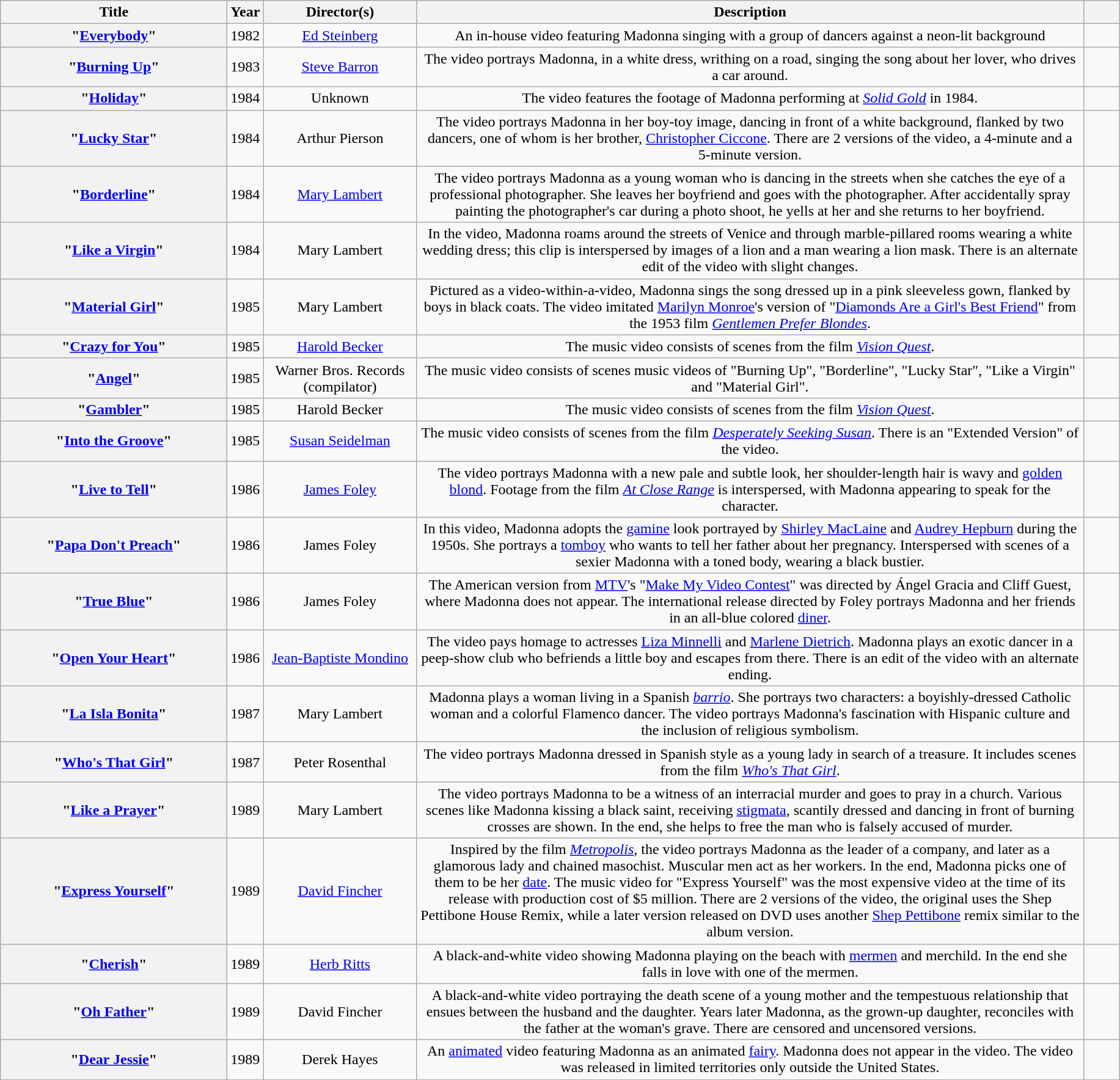<table class="wikitable sortable plainrowheaders" style="text-align:center;">
<tr>
<th scope="col" style="width:15em;">Title</th>
<th scope="col" style="width:2em;">Year</th>
<th scope="col" style="width:10em;">Director(s)</th>
<th scope="col" style="width:45em;" class="unsortable">Description</th>
<th scope="col" style="width:2em;" class="unsortable"></th>
</tr>
<tr>
<th scope="row">"<a href='#'>Everybody</a>"</th>
<td>1982</td>
<td><a href='#'>Ed Steinberg</a></td>
<td>An in-house video featuring Madonna singing with a group of dancers against a neon-lit background</td>
<td><br></td>
</tr>
<tr>
<th scope="row">"<a href='#'>Burning Up</a>"</th>
<td>1983</td>
<td><a href='#'>Steve Barron</a></td>
<td>The video portrays Madonna, in a white dress, writhing on a road, singing the song about her lover, who drives a car around.</td>
<td><br></td>
</tr>
<tr>
<th scope="row">"<a href='#'>Holiday</a>"</th>
<td>1984</td>
<td>Unknown</td>
<td>The video features the footage of Madonna performing at <a href='#'><em>Solid Gold</em></a> in 1984.</td>
<td><br></td>
</tr>
<tr>
<th scope="row">"<a href='#'>Lucky Star</a>"</th>
<td>1984</td>
<td>Arthur Pierson</td>
<td>The video portrays Madonna in her boy-toy image, dancing in front of a white background, flanked by two dancers, one of whom is her brother, <a href='#'>Christopher Ciccone</a>.  There are 2 versions of the video, a 4-minute and a 5-minute version.</td>
<td><br></td>
</tr>
<tr>
<th scope="row">"<a href='#'>Borderline</a>"</th>
<td>1984</td>
<td><a href='#'>Mary Lambert</a></td>
<td>The video portrays Madonna as a young woman who is dancing in the streets when she catches the eye of a professional photographer. She leaves her boyfriend and goes with the photographer. After accidentally spray painting the photographer's car during a photo shoot, he yells at her and she returns to her boyfriend.</td>
<td><br></td>
</tr>
<tr>
<th scope="row">"<a href='#'>Like a Virgin</a>"</th>
<td>1984</td>
<td>Mary Lambert</td>
<td>In the video, Madonna roams around the streets of Venice and through marble-pillared rooms wearing a white wedding dress; this clip is interspersed by images of a lion and a man wearing a lion mask. There is an alternate edit of the video with slight changes.</td>
<td><br></td>
</tr>
<tr>
<th scope="row">"<a href='#'>Material Girl</a>"</th>
<td>1985</td>
<td>Mary Lambert</td>
<td>Pictured as a video-within-a-video, Madonna sings the song dressed up in a pink sleeveless gown, flanked by boys in black coats. The video imitated <a href='#'>Marilyn Monroe</a>'s version of "<a href='#'>Diamonds Are a Girl's Best Friend</a>" from the 1953 film <em><a href='#'>Gentlemen Prefer Blondes</a></em>.</td>
<td><br></td>
</tr>
<tr>
<th scope="row">"<a href='#'>Crazy for You</a>"</th>
<td>1985</td>
<td><a href='#'>Harold Becker</a></td>
<td>The music video consists of scenes from the film <em><a href='#'>Vision Quest</a></em>.</td>
<td><br></td>
</tr>
<tr>
<th scope="row">"<a href='#'>Angel</a>"</th>
<td>1985</td>
<td>Warner Bros. Records (compilator)</td>
<td>The music video consists of scenes music videos of "Burning Up", "Borderline", "Lucky Star", "Like a Virgin" and "Material Girl".</td>
<td></td>
</tr>
<tr>
<th scope="row">"<a href='#'>Gambler</a>"</th>
<td>1985</td>
<td>Harold Becker</td>
<td>The music video consists of scenes from the film <em><a href='#'>Vision Quest</a></em>.</td>
<td><br></td>
</tr>
<tr>
<th scope="row">"<a href='#'>Into the Groove</a>"</th>
<td>1985</td>
<td><a href='#'>Susan Seidelman</a></td>
<td>The music video consists of scenes from the film <em><a href='#'>Desperately Seeking Susan</a></em>. There is an "Extended Version" of the video.</td>
<td></td>
</tr>
<tr>
<th scope="row">"<a href='#'>Live to Tell</a>"</th>
<td>1986</td>
<td><a href='#'>James Foley</a></td>
<td>The video portrays Madonna with a new pale and subtle look, her shoulder-length hair is wavy and <a href='#'>golden blond</a>. Footage from the film <em><a href='#'>At Close Range</a></em> is interspersed, with Madonna appearing to speak for the character.</td>
<td><br></td>
</tr>
<tr>
<th scope="row">"<a href='#'>Papa Don't Preach</a>"</th>
<td>1986</td>
<td>James Foley</td>
<td>In this video, Madonna adopts the <a href='#'>gamine</a> look portrayed by <a href='#'>Shirley MacLaine</a> and <a href='#'>Audrey Hepburn</a> during the 1950s. She portrays a <a href='#'>tomboy</a> who wants to tell her father about her pregnancy. Interspersed with scenes of a sexier Madonna with a toned body, wearing a black bustier.</td>
<td><br></td>
</tr>
<tr>
<th scope="row">"<a href='#'>True Blue</a>"</th>
<td>1986</td>
<td>James Foley</td>
<td>The American version from <a href='#'>MTV</a>'s "<a href='#'>Make My Video Contest</a>" was directed by Ángel Gracia and Cliff Guest, where Madonna does not appear. The international release directed by Foley portrays Madonna and her friends in an all-blue colored <a href='#'>diner</a>.</td>
<td><br></td>
</tr>
<tr>
<th scope="row">"<a href='#'>Open Your Heart</a>"</th>
<td>1986</td>
<td><a href='#'>Jean-Baptiste Mondino</a></td>
<td>The video pays homage to actresses <a href='#'>Liza Minnelli</a> and <a href='#'>Marlene Dietrich</a>. Madonna plays an exotic dancer in a peep-show club who befriends a little boy and escapes from there. There is an edit of the video with an alternate ending.</td>
<td><br></td>
</tr>
<tr>
<th scope="row">"<a href='#'>La Isla Bonita</a>"</th>
<td>1987</td>
<td>Mary Lambert</td>
<td>Madonna plays a woman living in a Spanish <em><a href='#'>barrio</a></em>. She portrays two characters: a boyishly-dressed Catholic woman and a colorful Flamenco dancer. The video portrays Madonna's fascination with Hispanic culture and the inclusion of religious symbolism.</td>
<td></td>
</tr>
<tr>
<th scope="row">"<a href='#'>Who's That Girl</a>"</th>
<td>1987</td>
<td>Peter Rosenthal</td>
<td>The video portrays Madonna dressed in Spanish style as a young lady in search of a treasure. It includes scenes from the film <em><a href='#'>Who's That Girl</a></em>.</td>
<td></td>
</tr>
<tr>
<th scope="row">"<a href='#'>Like a Prayer</a>"</th>
<td>1989</td>
<td>Mary Lambert</td>
<td>The video portrays Madonna to be a witness of an interracial murder and goes to pray in a church. Various scenes like Madonna kissing a black saint, receiving <a href='#'>stigmata</a>, scantily dressed and dancing in front of burning crosses are shown. In the end, she helps to free the man who is falsely accused of murder.</td>
<td><br></td>
</tr>
<tr>
<th scope="row">"<a href='#'>Express Yourself</a>"</th>
<td>1989</td>
<td><a href='#'>David Fincher</a></td>
<td>Inspired by the film <em><a href='#'>Metropolis</a></em>, the video portrays Madonna as the leader of a company, and later as a glamorous lady and chained masochist. Muscular men act as her workers. In the end, Madonna picks one of them to be her <a href='#'>date</a>. The music video for "Express Yourself" was the most expensive video at the time of its release with production cost of $5 million.  There are 2 versions of the video, the original uses the Shep Pettibone House Remix, while a later version released on DVD uses another <a href='#'>Shep Pettibone</a> remix similar to the album version.</td>
<td></td>
</tr>
<tr>
<th scope="row">"<a href='#'>Cherish</a>"</th>
<td>1989</td>
<td><a href='#'>Herb Ritts</a></td>
<td>A black-and-white video showing Madonna playing on the beach with <a href='#'>mermen</a> and merchild. In the end she falls in love with one of the mermen.</td>
<td></td>
</tr>
<tr>
<th scope="row">"<a href='#'>Oh Father</a>"</th>
<td>1989</td>
<td>David Fincher</td>
<td>A black-and-white video portraying the death scene of a young mother and the tempestuous relationship that ensues between the husband and the daughter. Years later Madonna, as the grown-up daughter, reconciles with the father at the woman's grave. There are censored and uncensored versions.</td>
<td></td>
</tr>
<tr>
<th scope="row">"<a href='#'>Dear Jessie</a>"</th>
<td>1989</td>
<td>Derek Hayes</td>
<td>An <a href='#'>animated</a> video featuring Madonna as an animated <a href='#'>fairy</a>. Madonna does not appear in the video. The video was released in limited territories only outside the United States.</td>
<td></td>
</tr>
<tr>
</tr>
</table>
